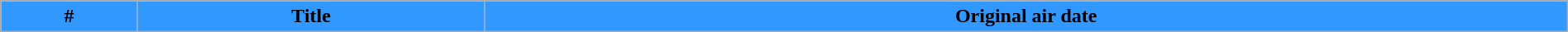<table class="wikitable plainrowheaders" style="width:100%; margin:auto;">
<tr>
<th style="background-color: #3198FF;">#</th>
<th style="background-color: #3198FF;">Title</th>
<th style="background-color: #3198FF;">Original air date<br>




</th>
</tr>
</table>
